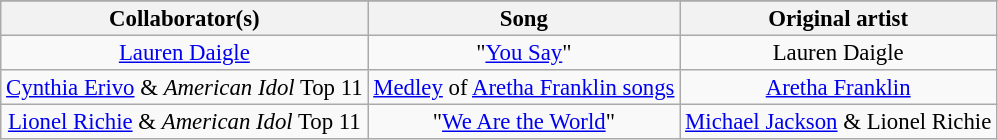<table class="wikitable" style ="text-align:center; font-size:95%; line-height:16px;">
<tr>
</tr>
<tr>
<th>Collaborator(s)</th>
<th>Song</th>
<th>Original artist</th>
</tr>
<tr>
<td><a href='#'>Lauren Daigle</a></td>
<td>"<a href='#'>You Say</a>"</td>
<td>Lauren Daigle</td>
</tr>
<tr>
<td><a href='#'>Cynthia Erivo</a> & <em>American Idol</em> Top 11</td>
<td><a href='#'>Medley</a> of <a href='#'>Aretha Franklin songs</a></td>
<td><a href='#'>Aretha Franklin</a></td>
</tr>
<tr>
<td><a href='#'>Lionel Richie</a> & <em>American Idol</em> Top 11</td>
<td>"<a href='#'>We Are the World</a>"</td>
<td><a href='#'>Michael Jackson</a> & Lionel Richie</td>
</tr>
</table>
